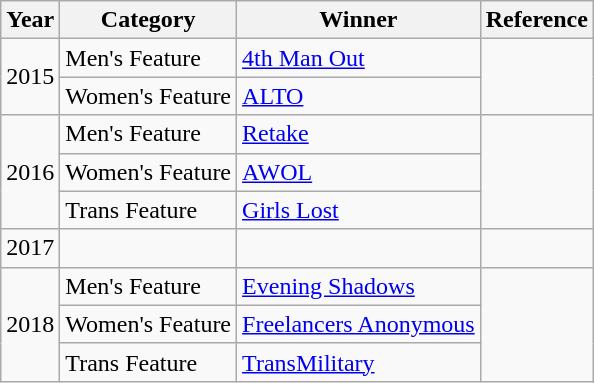<table class="wikitable">
<tr>
<th>Year</th>
<th>Category</th>
<th>Winner</th>
<th>Reference</th>
</tr>
<tr>
<td rowspan="2">2015</td>
<td>Men's Feature</td>
<td><a href='#'>4th Man Out</a></td>
<td rowspan="2"></td>
</tr>
<tr>
<td>Women's Feature</td>
<td><a href='#'>ALTO</a></td>
</tr>
<tr>
<td rowspan="3">2016</td>
<td>Men's Feature</td>
<td><a href='#'>Retake</a></td>
<td rowspan="3"></td>
</tr>
<tr>
<td>Women's Feature</td>
<td><a href='#'>AWOL</a></td>
</tr>
<tr>
<td>Trans Feature</td>
<td><a href='#'>Girls Lost</a></td>
</tr>
<tr>
<td>2017</td>
<td></td>
<td></td>
<td></td>
</tr>
<tr>
<td rowspan="3">2018</td>
<td>Men's Feature</td>
<td><a href='#'>Evening Shadows</a></td>
<td rowspan="3"></td>
</tr>
<tr>
<td>Women's Feature</td>
<td><a href='#'>Freelancers Anonymous</a></td>
</tr>
<tr>
<td>Trans Feature</td>
<td><a href='#'>TransMilitary</a></td>
</tr>
</table>
